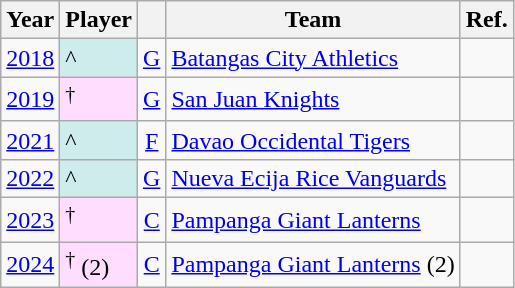<table class="wikitable sortable">
<tr>
<th>Year</th>
<th>Player</th>
<th></th>
<th>Team</th>
<th class="unsortable">Ref.</th>
</tr>
<tr>
<td align=center><a href='#'>2018</a></td>
<td bgcolor="#CFECEC">^</td>
<td align=center><a href='#'>G</a></td>
<td><a href='#'>Batangas City Athletics</a></td>
<td></td>
</tr>
<tr>
<td align=center><a href='#'>2019</a></td>
<td bgcolor="#FFDDFF"><sup>†</sup></td>
<td align=center><a href='#'>G</a></td>
<td><a href='#'>San Juan Knights</a></td>
<td></td>
</tr>
<tr>
<td align=center><a href='#'>2021</a></td>
<td bgcolor="#CFECEC">^</td>
<td align=center><a href='#'>F</a></td>
<td><a href='#'>Davao Occidental Tigers</a></td>
<td></td>
</tr>
<tr>
<td align=center><a href='#'>2022</a></td>
<td bgcolor="#CFECEC">^</td>
<td align=center><a href='#'>G</a></td>
<td><a href='#'>Nueva Ecija Rice Vanguards</a></td>
<td></td>
</tr>
<tr>
<td align=center><a href='#'>2023</a></td>
<td bgcolor="#FFDDFF"><sup>†</sup></td>
<td align=center><a href='#'>C</a></td>
<td><a href='#'>Pampanga Giant Lanterns</a></td>
<td></td>
</tr>
<tr>
<td align=center><a href='#'>2024</a></td>
<td bgcolor="#FFDDFF"><sup>†</sup> (2)</td>
<td align=center><a href='#'>C</a></td>
<td><a href='#'>Pampanga Giant Lanterns</a> (2)</td>
<td></td>
</tr>
</table>
